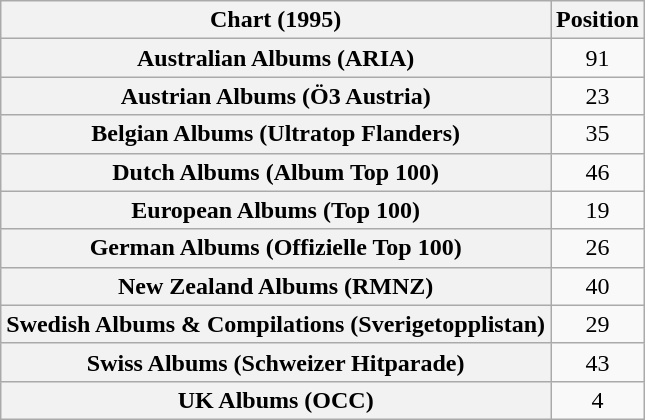<table class="wikitable plainrowheaders sortable" style="text-align:center;">
<tr>
<th scope="col">Chart (1995)</th>
<th scope="col">Position</th>
</tr>
<tr>
<th scope="row">Australian Albums (ARIA)</th>
<td>91</td>
</tr>
<tr>
<th scope="row">Austrian Albums (Ö3 Austria)</th>
<td>23</td>
</tr>
<tr>
<th scope="row">Belgian Albums (Ultratop Flanders)</th>
<td>35</td>
</tr>
<tr>
<th scope="row">Dutch Albums (Album Top 100)</th>
<td>46</td>
</tr>
<tr>
<th scope="row">European Albums (Top 100)</th>
<td>19</td>
</tr>
<tr>
<th scope="row">German Albums (Offizielle Top 100)</th>
<td>26</td>
</tr>
<tr>
<th scope="row">New Zealand Albums (RMNZ)</th>
<td>40</td>
</tr>
<tr>
<th scope="row">Swedish Albums & Compilations (Sverigetopplistan)</th>
<td>29</td>
</tr>
<tr>
<th scope="row">Swiss Albums (Schweizer Hitparade)</th>
<td>43</td>
</tr>
<tr>
<th scope="row">UK Albums (OCC)</th>
<td>4</td>
</tr>
</table>
